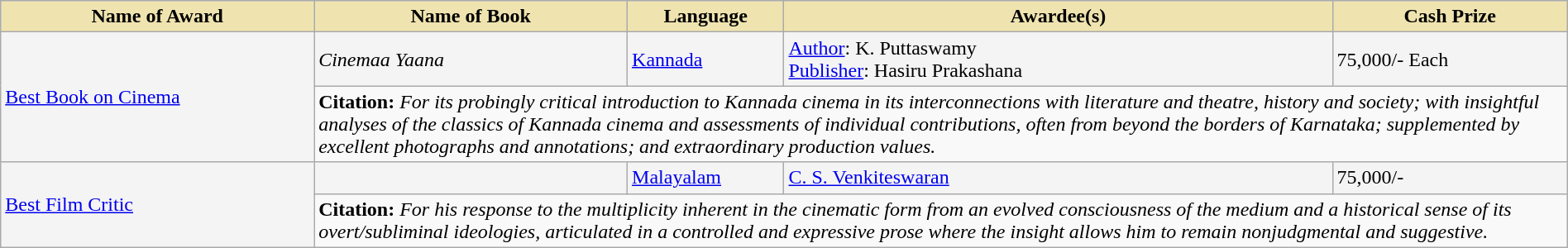<table class="wikitable" style="width:100%;">
<tr style="background-color:#F4F4F4">
<th style="background-color:#EFE4B0;width:20%;">Name of Award</th>
<th style="background-color:#EFE4B0;width:20%;">Name of Book</th>
<th style="background-color:#EFE4B0;width:10%;">Language</th>
<th style="background-color:#EFE4B0;width:35%;">Awardee(s)</th>
<th style="background-color:#EFE4B0;width:15%;">Cash Prize</th>
</tr>
<tr style="background-color:#F4F4F4">
<td rowspan="2"><a href='#'>Best Book on Cinema</a></td>
<td><em>Cinemaa Yaana</em></td>
<td><a href='#'>Kannada</a></td>
<td><a href='#'>Author</a>: K. Puttaswamy<br><a href='#'>Publisher</a>: Hasiru Prakashana</td>
<td> 75,000/- Each</td>
</tr>
<tr style="background-color:#F9F9F9">
<td colspan="4"><strong>Citation:</strong> <em>For its probingly critical introduction to Kannada cinema in its interconnections with literature and theatre, history and society; with insightful analyses of the classics of Kannada cinema and assessments of individual contributions, often from beyond the borders of Karnataka; supplemented by excellent photographs and annotations; and extraordinary production values.</em></td>
</tr>
<tr style="background-color:#F4F4F4">
<td rowspan="2"><a href='#'>Best Film Critic</a></td>
<td></td>
<td><a href='#'>Malayalam</a></td>
<td><a href='#'>C. S. Venkiteswaran</a></td>
<td> 75,000/-</td>
</tr>
<tr style="background-color:#F9F9F9">
<td colspan="4"><strong>Citation:</strong> <em>For his response to the multiplicity inherent in the cinematic form from an evolved consciousness of the medium and a historical sense of its overt/subliminal ideologies, articulated in a controlled and expressive prose where the insight allows him to remain nonjudgmental and suggestive.</em></td>
</tr>
</table>
